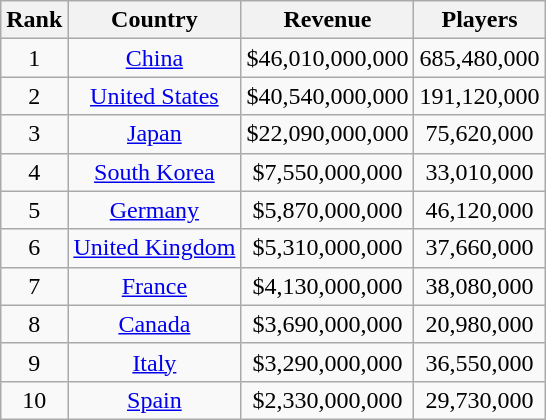<table class="wikitable sortable" style="text-align:center">
<tr>
<th>Rank</th>
<th>Country</th>
<th>Revenue</th>
<th>Players</th>
</tr>
<tr>
<td>1</td>
<td><a href='#'>China</a></td>
<td>$46,010,000,000</td>
<td>685,480,000</td>
</tr>
<tr>
<td>2</td>
<td><a href='#'>United States</a></td>
<td>$40,540,000,000</td>
<td>191,120,000</td>
</tr>
<tr>
<td>3</td>
<td><a href='#'>Japan</a></td>
<td>$22,090,000,000</td>
<td>75,620,000</td>
</tr>
<tr>
<td>4</td>
<td><a href='#'>South Korea</a></td>
<td>$7,550,000,000</td>
<td>33,010,000</td>
</tr>
<tr>
<td>5</td>
<td><a href='#'>Germany</a></td>
<td>$5,870,000,000</td>
<td>46,120,000</td>
</tr>
<tr>
<td>6</td>
<td><a href='#'>United Kingdom</a></td>
<td>$5,310,000,000</td>
<td>37,660,000</td>
</tr>
<tr>
<td>7</td>
<td><a href='#'>France</a></td>
<td>$4,130,000,000</td>
<td>38,080,000</td>
</tr>
<tr>
<td>8</td>
<td><a href='#'>Canada</a></td>
<td>$3,690,000,000</td>
<td>20,980,000</td>
</tr>
<tr>
<td>9</td>
<td><a href='#'>Italy</a></td>
<td>$3,290,000,000</td>
<td>36,550,000</td>
</tr>
<tr>
<td>10</td>
<td><a href='#'>Spain</a></td>
<td>$2,330,000,000</td>
<td>29,730,000</td>
</tr>
</table>
